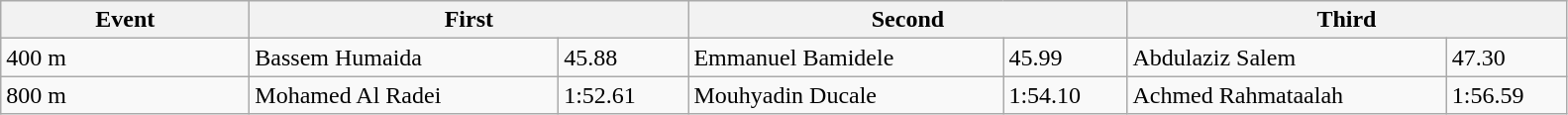<table class=wikitable>
<tr>
<th style="width:10em">Event</th>
<th colspan=2 style="width:18em">First</th>
<th colspan=2 style="width:18em">Second</th>
<th colspan=2 style="width:18em">Third</th>
</tr>
<tr>
<td>400 m</td>
<td>Bassem Humaida</td>
<td>45.88</td>
<td>Emmanuel Bamidele</td>
<td>45.99</td>
<td>Abdulaziz Salem</td>
<td>47.30</td>
</tr>
<tr>
<td>800 m</td>
<td>Mohamed Al Radei</td>
<td>1:52.61</td>
<td>Mouhyadin Ducale</td>
<td>1:54.10</td>
<td>Achmed Rahmataalah</td>
<td>1:56.59</td>
</tr>
</table>
